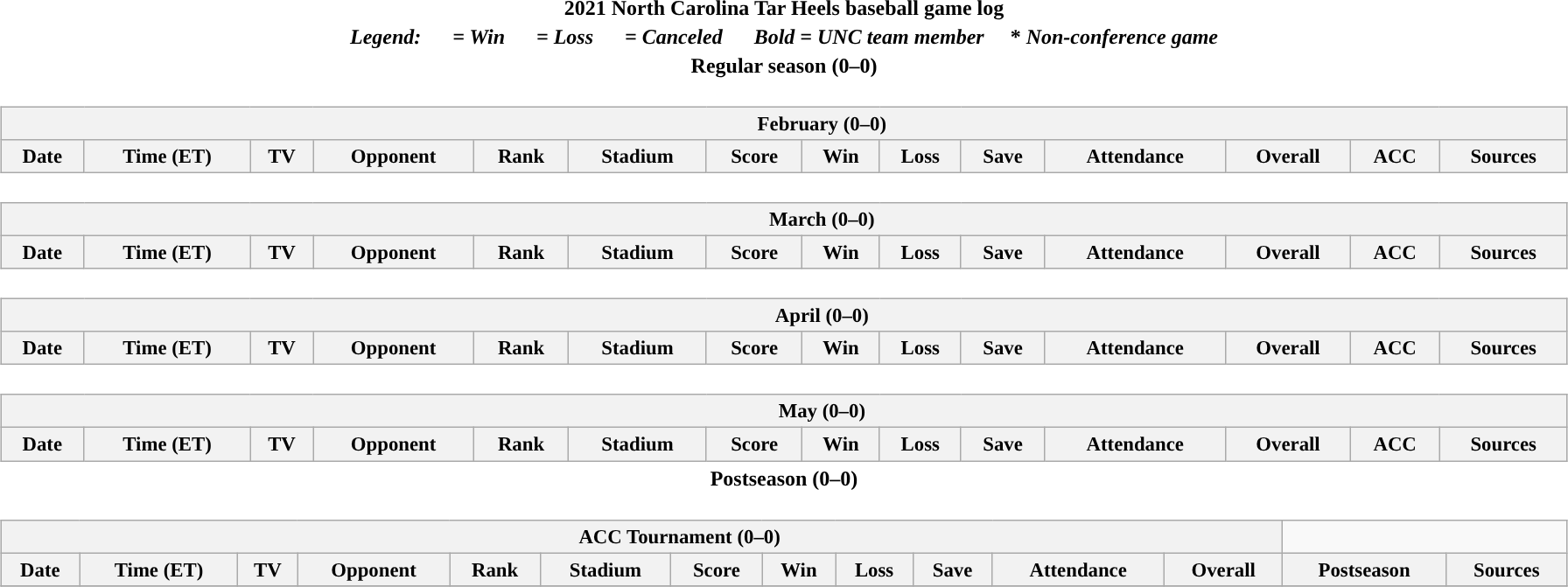<table class="toccolours" width=95% style="clear:both; margin:1.5em auto; text-align:center;">
<tr>
<th colspan=2>2021 North Carolina Tar Heels baseball game log</th>
</tr>
<tr>
<th colspan=2><em>Legend:       = Win       = Loss       = Canceled      Bold = UNC team member</em>     * <em>Non-conference game</em></th>
</tr>
<tr>
<th colspan=2>Regular season (0–0)</th>
</tr>
<tr valign="top">
<td><br><table class="wikitable collapsible collapsed" style="margin:auto; width:100%; text-align:center; font-size:95%">
<tr>
<th colspan=14 style="padding-left:4em;">February (0–0)</th>
</tr>
<tr>
<th bgcolor="#DDDDFF">Date</th>
<th bgcolor="#DDDDFF">Time (ET)</th>
<th bgcolor="#DDDDFF">TV</th>
<th bgcolor="#DDDDFF">Opponent</th>
<th bgcolor="#DDDDFF">Rank</th>
<th bgcolor="#DDDDFF">Stadium</th>
<th bgcolor="#DDDDFF">Score</th>
<th bgcolor="#DDDDFF">Win</th>
<th bgcolor="#DDDDFF">Loss</th>
<th bgcolor="#DDDDFF">Save</th>
<th bgcolor="#DDDDFF">Attendance</th>
<th bgcolor="#DDDDFF">Overall</th>
<th bgcolor="#DDDDFF">ACC</th>
<th bgcolor="#DDDDFF">Sources</th>
</tr>
</table>
</td>
</tr>
<tr>
<td><br><table class="wikitable collapsible" style="margin:auto; width:100%; text-align:center; font-size:95%">
<tr>
<th colspan=14 style="padding-left:4em;">March (0–0)</th>
</tr>
<tr>
<th bgcolor="#DDDDFF">Date</th>
<th bgcolor="#DDDDFF">Time (ET)</th>
<th bgcolor="#DDDDFF">TV</th>
<th bgcolor="#DDDDFF">Opponent</th>
<th bgcolor="#DDDDFF">Rank</th>
<th bgcolor="#DDDDFF">Stadium</th>
<th bgcolor="#DDDDFF">Score</th>
<th bgcolor="#DDDDFF">Win</th>
<th bgcolor="#DDDDFF">Loss</th>
<th bgcolor="#DDDDFF">Save</th>
<th bgcolor="#DDDDFF">Attendance</th>
<th bgcolor="#DDDDFF">Overall</th>
<th bgcolor="#DDDDFF">ACC</th>
<th bgcolor="#DDDDFF">Sources</th>
</tr>
</table>
</td>
</tr>
<tr>
<td><br><table class="wikitable collapsible collapsed" style="margin:auto; width:100%; text-align:center; font-size:95%">
<tr>
<th colspan=14 style="padding-left:4em;">April (0–0)</th>
</tr>
<tr>
<th bgcolor="#DDDDFF">Date</th>
<th bgcolor="#DDDDFF">Time (ET)</th>
<th bgcolor="#DDDDFF">TV</th>
<th bgcolor="#DDDDFF">Opponent</th>
<th bgcolor="#DDDDFF">Rank</th>
<th bgcolor="#DDDDFF">Stadium</th>
<th bgcolor="#DDDDFF">Score</th>
<th bgcolor="#DDDDFF">Win</th>
<th bgcolor="#DDDDFF">Loss</th>
<th bgcolor="#DDDDFF">Save</th>
<th bgcolor="#DDDDFF">Attendance</th>
<th bgcolor="#DDDDFF">Overall</th>
<th bgcolor="#DDDDFF">ACC</th>
<th bgcolor="#DDDDFF">Sources</th>
</tr>
</table>
</td>
</tr>
<tr>
<td><br><table class="wikitable collapsible collapsed" style="margin:auto; width:100%; text-align:center; font-size:95%">
<tr>
<th colspan=14 style="padding-left:4em;">May (0–0)</th>
</tr>
<tr>
<th bgcolor="#DDDDFF">Date</th>
<th bgcolor="#DDDDFF">Time (ET)</th>
<th bgcolor="#DDDDFF">TV</th>
<th bgcolor="#DDDDFF">Opponent</th>
<th bgcolor="#DDDDFF">Rank</th>
<th bgcolor="#DDDDFF">Stadium</th>
<th bgcolor="#DDDDFF">Score</th>
<th bgcolor="#DDDDFF">Win</th>
<th bgcolor="#DDDDFF">Loss</th>
<th bgcolor="#DDDDFF">Save</th>
<th bgcolor="#DDDDFF">Attendance</th>
<th bgcolor="#DDDDFF">Overall</th>
<th bgcolor="#DDDDFF">ACC</th>
<th bgcolor="#DDDDFF">Sources</th>
</tr>
</table>
</td>
</tr>
<tr>
<th colspan=2>Postseason (0–0)</th>
</tr>
<tr>
<td><br><table class="wikitable collapsible collapsed" style="margin:auto; width:100%; text-align:center; font-size:95%">
<tr>
<th colspan=12 style="padding-left:4em;">ACC Tournament (0–0)</th>
</tr>
<tr>
<th bgcolor="#DDDDFF">Date</th>
<th bgcolor="#DDDDFF">Time (ET)</th>
<th bgcolor="#DDDDFF">TV</th>
<th bgcolor="#DDDDFF">Opponent</th>
<th bgcolor="#DDDDFF">Rank</th>
<th bgcolor="#DDDDFF">Stadium</th>
<th bgcolor="#DDDDFF">Score</th>
<th bgcolor="#DDDDFF">Win</th>
<th bgcolor="#DDDDFF">Loss</th>
<th bgcolor="#DDDDFF">Save</th>
<th bgcolor="#DDDDFF">Attendance</th>
<th bgcolor="#DDDDFF">Overall</th>
<th bgcolor="#DDDDFF">Postseason</th>
<th bgcolor="#DDDDFF">Sources</th>
</tr>
<tr>
</tr>
</table>
</td>
</tr>
</table>
